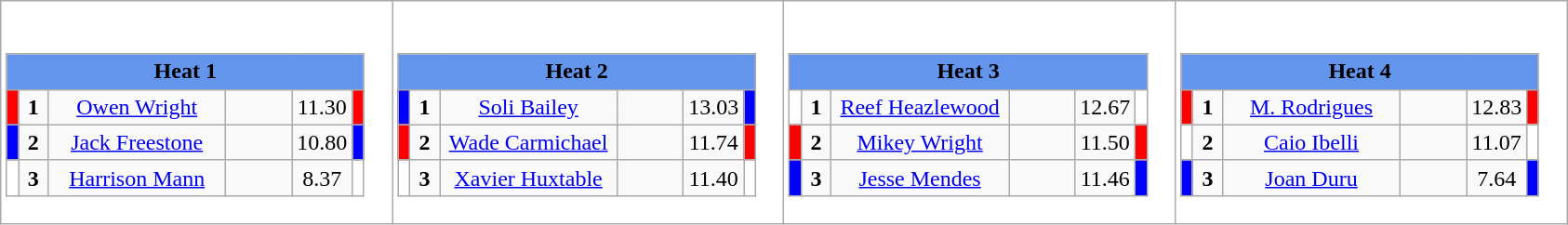<table class="wikitable" style="background:#fff;">
<tr>
<td><div><br><table class="wikitable">
<tr>
<td colspan="6"  style="text-align:center; background:#6495ed;"><strong>Heat 1</strong></td>
</tr>
<tr>
<td style="width:01px; background: #f00;"></td>
<td style="width:14px; text-align:center;"><strong>1</strong></td>
<td style="width:120px; text-align:center;"><a href='#'>Owen Wright</a></td>
<td style="width:40px; text-align:center;"></td>
<td style="width:20px; text-align:center;">11.30</td>
<td style="width:01px; background: #f00;"></td>
</tr>
<tr>
<td style="width:01px; background: #00f;"></td>
<td style="width:14px; text-align:center;"><strong>2</strong></td>
<td style="width:120px; text-align:center;"><a href='#'>Jack Freestone</a></td>
<td style="width:40px; text-align:center;"></td>
<td style="width:20px; text-align:center;">10.80</td>
<td style="width:01px; background: #00f;"></td>
</tr>
<tr>
<td style="width:01px; background: #fff;"></td>
<td style="width:14px; text-align:center;"><strong>3</strong></td>
<td style="width:120px; text-align:center;"><a href='#'>Harrison Mann</a></td>
<td style="width:40px; text-align:center;"></td>
<td style="width:20px; text-align:center;">8.37</td>
<td style="width:01px; background: #fff;"></td>
</tr>
</table>
</div></td>
<td><div><br><table class="wikitable">
<tr>
<td colspan="6"  style="text-align:center; background:#6495ed;"><strong>Heat 2</strong></td>
</tr>
<tr>
<td style="width:01px; background: #00f;"></td>
<td style="width:14px; text-align:center;"><strong>1</strong></td>
<td style="width:120px; text-align:center;"><a href='#'>Soli Bailey</a></td>
<td style="width:40px; text-align:center;"></td>
<td style="width:20px; text-align:center;">13.03</td>
<td style="width:01px; background: #00f;"></td>
</tr>
<tr>
<td style="width:01px; background: #f00;"></td>
<td style="width:14px; text-align:center;"><strong>2</strong></td>
<td style="width:120px; text-align:center;"><a href='#'>Wade Carmichael</a></td>
<td style="width:40px; text-align:center;"></td>
<td style="width:20px; text-align:center;">11.74</td>
<td style="width:01px; background: #f00;"></td>
</tr>
<tr>
<td style="width:01px; background: #fff;"></td>
<td style="width:14px; text-align:center;"><strong>3</strong></td>
<td style="width:120px; text-align:center;"><a href='#'>Xavier Huxtable</a></td>
<td style="width:40px; text-align:center;"></td>
<td style="width:20px; text-align:center;">11.40</td>
<td style="width:01px; background: #fff;"></td>
</tr>
</table>
</div></td>
<td><div><br><table class="wikitable">
<tr>
<td colspan="6"  style="text-align:center; background:#6495ed;"><strong>Heat 3</strong></td>
</tr>
<tr>
<td style="width:01px; background: #fff;"></td>
<td style="width:14px; text-align:center;"><strong>1</strong></td>
<td style="width:120px; text-align:center;"><a href='#'>Reef Heazlewood</a></td>
<td style="width:40px; text-align:center;"></td>
<td style="width:20px; text-align:center;">12.67</td>
<td style="width:01px; background: #fff;"></td>
</tr>
<tr>
<td style="width:01px; background: #f00;"></td>
<td style="width:14px; text-align:center;"><strong>2</strong></td>
<td style="width:120px; text-align:center;"><a href='#'>Mikey Wright</a></td>
<td style="width:40px; text-align:center;"></td>
<td style="width:20px; text-align:center;">11.50</td>
<td style="width:01px; background: #f00;"></td>
</tr>
<tr>
<td style="width:01px; background: #00f;"></td>
<td style="width:14px; text-align:center;"><strong>3</strong></td>
<td style="width:120px; text-align:center;"><a href='#'>Jesse Mendes</a></td>
<td style="width:40px; text-align:center;"></td>
<td style="width:20px; text-align:center;">11.46</td>
<td style="width:01px; background: #00f;"></td>
</tr>
</table>
</div></td>
<td><div><br><table class="wikitable">
<tr>
<td colspan="6"  style="text-align:center; background:#6495ed;"><strong>Heat 4</strong></td>
</tr>
<tr>
<td style="width:01px; background: #f00;"></td>
<td style="width:14px; text-align:center;"><strong>1</strong></td>
<td style="width:120px; text-align:center;"><a href='#'>M. Rodrigues</a></td>
<td style="width:40px; text-align:center;"></td>
<td style="width:20px; text-align:center;">12.83</td>
<td style="width:01px; background: #f00;"></td>
</tr>
<tr>
<td style="width:01px; background: #fff;"></td>
<td style="width:14px; text-align:center;"><strong>2</strong></td>
<td style="width:120px; text-align:center;"><a href='#'>Caio Ibelli</a></td>
<td style="width:40px; text-align:center;"></td>
<td style="width:20px; text-align:center;">11.07</td>
<td style="width:01px; background: #fff;"></td>
</tr>
<tr>
<td style="width:01px; background: #00f;"></td>
<td style="width:14px; text-align:center;"><strong>3</strong></td>
<td style="width:120px; text-align:center;"><a href='#'>Joan Duru</a></td>
<td style="width:40px; text-align:center;"></td>
<td style="width:20px; text-align:center;">7.64</td>
<td style="width:01px; background: #00f;"></td>
</tr>
</table>
</div></td>
</tr>
</table>
